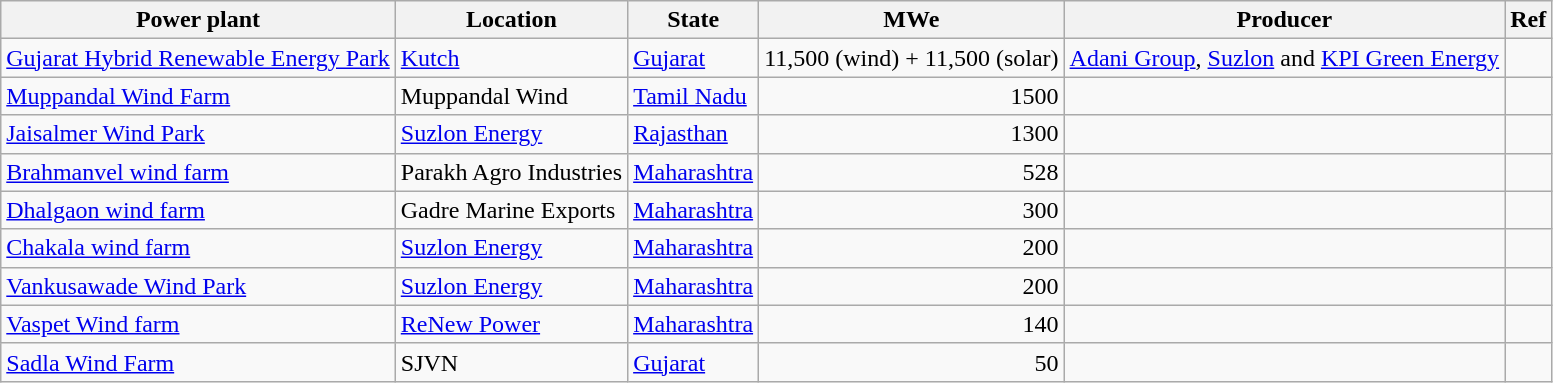<table class="wikitable sortable static-row-numbers static-row-header-text cort-under-center hover-highlight" "style="font-size: 100%">
<tr>
<th>Power plant</th>
<th>Location</th>
<th>State</th>
<th>MWe</th>
<th>Producer</th>
<th>Ref</th>
</tr>
<tr>
<td><a href='#'>Gujarat Hybrid Renewable Energy Park</a></td>
<td><a href='#'>Kutch</a></td>
<td><a href='#'>Gujarat</a></td>
<td>11,500 (wind) + 11,500 (solar)</td>
<td><a href='#'>Adani Group</a>, <a href='#'>Suzlon</a> and <a href='#'>KPI Green Energy</a></td>
<td></td>
</tr>
<tr>
<td><a href='#'>Muppandal Wind Farm</a></td>
<td>Muppandal Wind</td>
<td><a href='#'>Tamil Nadu</a></td>
<td align="right">1500</td>
<td></td>
<td></td>
</tr>
<tr>
<td><a href='#'>Jaisalmer Wind Park</a></td>
<td><a href='#'>Suzlon Energy</a></td>
<td><a href='#'>Rajasthan</a></td>
<td align="right">1300</td>
<td></td>
<td></td>
</tr>
<tr>
<td><a href='#'>Brahmanvel wind farm</a></td>
<td>Parakh Agro Industries</td>
<td><a href='#'>Maharashtra</a></td>
<td align="right">528</td>
<td></td>
<td></td>
</tr>
<tr>
<td><a href='#'>Dhalgaon wind farm</a></td>
<td>Gadre Marine Exports</td>
<td><a href='#'>Maharashtra</a></td>
<td align="right">300</td>
<td></td>
<td></td>
</tr>
<tr>
<td><a href='#'>Chakala wind farm</a></td>
<td><a href='#'>Suzlon Energy</a></td>
<td><a href='#'>Maharashtra</a></td>
<td align="right">200</td>
<td></td>
<td></td>
</tr>
<tr>
<td><a href='#'>Vankusawade Wind Park</a></td>
<td><a href='#'>Suzlon Energy</a></td>
<td><a href='#'>Maharashtra</a></td>
<td align="right">200</td>
<td></td>
<td></td>
</tr>
<tr>
<td><a href='#'>Vaspet Wind farm</a></td>
<td><a href='#'>ReNew Power</a></td>
<td><a href='#'>Maharashtra</a></td>
<td align="right">140</td>
<td></td>
<td></td>
</tr>
<tr>
<td><a href='#'>Sadla Wind Farm</a></td>
<td>SJVN</td>
<td><a href='#'>Gujarat</a></td>
<td align="right">50</td>
<td></td>
<td></td>
</tr>
</table>
